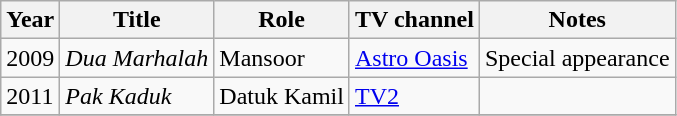<table class="wikitable">
<tr>
<th>Year</th>
<th>Title</th>
<th>Role</th>
<th>TV channel</th>
<th>Notes</th>
</tr>
<tr>
<td>2009</td>
<td><em>Dua Marhalah</em></td>
<td>Mansoor</td>
<td><a href='#'>Astro Oasis</a></td>
<td>Special appearance</td>
</tr>
<tr>
<td>2011</td>
<td><em>Pak Kaduk</em></td>
<td>Datuk Kamil</td>
<td><a href='#'>TV2</a></td>
<td></td>
</tr>
<tr>
</tr>
</table>
